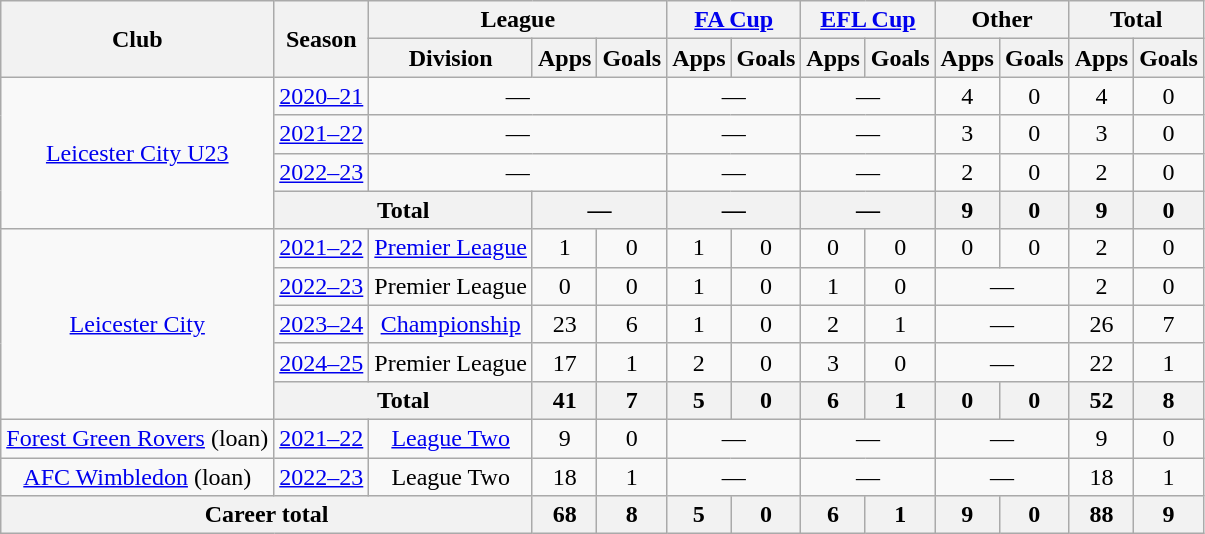<table class="wikitable" style="text-align: center;">
<tr>
<th rowspan="2">Club</th>
<th rowspan="2">Season</th>
<th colspan="3">League</th>
<th colspan="2"><a href='#'>FA Cup</a></th>
<th colspan="2"><a href='#'>EFL Cup</a></th>
<th colspan="2">Other</th>
<th colspan="2">Total</th>
</tr>
<tr>
<th>Division</th>
<th>Apps</th>
<th>Goals</th>
<th>Apps</th>
<th>Goals</th>
<th>Apps</th>
<th>Goals</th>
<th>Apps</th>
<th>Goals</th>
<th>Apps</th>
<th>Goals</th>
</tr>
<tr>
<td rowspan="4"><a href='#'>Leicester City U23</a></td>
<td><a href='#'>2020–21</a></td>
<td colspan="3">—</td>
<td colspan="2">—</td>
<td colspan="2">—</td>
<td>4</td>
<td>0</td>
<td>4</td>
<td>0</td>
</tr>
<tr>
<td><a href='#'>2021–22</a></td>
<td colspan="3">—</td>
<td colspan="2">—</td>
<td colspan="2">—</td>
<td>3</td>
<td>0</td>
<td>3</td>
<td>0</td>
</tr>
<tr>
<td><a href='#'>2022–23</a></td>
<td colspan="3">—</td>
<td colspan="2">—</td>
<td colspan="2">—</td>
<td>2</td>
<td>0</td>
<td>2</td>
<td>0</td>
</tr>
<tr>
<th colspan="2">Total</th>
<th colspan="2">—</th>
<th colspan="2">—</th>
<th colspan="2">—</th>
<th>9</th>
<th>0</th>
<th>9</th>
<th>0</th>
</tr>
<tr>
<td rowspan="5"><a href='#'>Leicester City</a></td>
<td><a href='#'>2021–22</a></td>
<td><a href='#'>Premier League</a></td>
<td>1</td>
<td>0</td>
<td>1</td>
<td>0</td>
<td>0</td>
<td>0</td>
<td>0</td>
<td>0</td>
<td>2</td>
<td>0</td>
</tr>
<tr>
<td><a href='#'>2022–23</a></td>
<td>Premier League</td>
<td>0</td>
<td>0</td>
<td>1</td>
<td>0</td>
<td>1</td>
<td>0</td>
<td colspan="2">—</td>
<td>2</td>
<td>0</td>
</tr>
<tr>
<td><a href='#'>2023–24</a></td>
<td><a href='#'>Championship</a></td>
<td>23</td>
<td>6</td>
<td>1</td>
<td>0</td>
<td>2</td>
<td>1</td>
<td colspan="2">—</td>
<td>26</td>
<td>7</td>
</tr>
<tr>
<td><a href='#'>2024–25</a></td>
<td>Premier League</td>
<td>17</td>
<td>1</td>
<td>2</td>
<td>0</td>
<td>3</td>
<td>0</td>
<td colspan="2">—</td>
<td>22</td>
<td>1</td>
</tr>
<tr>
<th colspan="2">Total</th>
<th>41</th>
<th>7</th>
<th>5</th>
<th>0</th>
<th>6</th>
<th>1</th>
<th>0</th>
<th>0</th>
<th>52</th>
<th>8</th>
</tr>
<tr>
<td><a href='#'>Forest Green Rovers</a> (loan)</td>
<td><a href='#'>2021–22</a></td>
<td><a href='#'>League Two</a></td>
<td>9</td>
<td>0</td>
<td colspan="2">—</td>
<td colspan="2">—</td>
<td colspan="2">—</td>
<td>9</td>
<td>0</td>
</tr>
<tr>
<td><a href='#'>AFC Wimbledon</a> (loan)</td>
<td><a href='#'>2022–23</a></td>
<td>League Two</td>
<td>18</td>
<td>1</td>
<td colspan="2">—</td>
<td colspan="2">—</td>
<td colspan="2">—</td>
<td>18</td>
<td>1</td>
</tr>
<tr>
<th colspan="3">Career total</th>
<th>68</th>
<th>8</th>
<th>5</th>
<th>0</th>
<th>6</th>
<th>1</th>
<th>9</th>
<th>0</th>
<th>88</th>
<th>9</th>
</tr>
</table>
